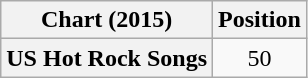<table class="wikitable plainrowheaders" style="text-align:center">
<tr>
<th scope="col">Chart (2015)</th>
<th scope="col">Position</th>
</tr>
<tr>
<th scope="row">US Hot Rock Songs</th>
<td>50</td>
</tr>
</table>
